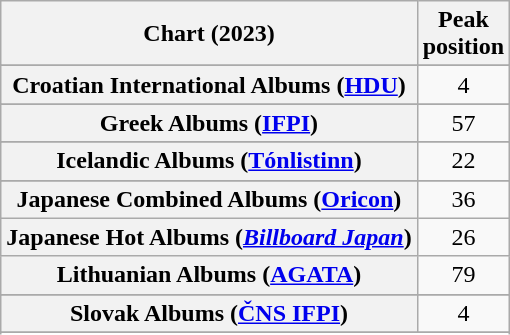<table class="wikitable sortable plainrowheaders" style="text-align:center">
<tr>
<th scope="col">Chart (2023)</th>
<th scope="col">Peak<br>position</th>
</tr>
<tr>
</tr>
<tr>
</tr>
<tr>
</tr>
<tr>
</tr>
<tr>
</tr>
<tr>
<th scope="row">Croatian International Albums (<a href='#'>HDU</a>)</th>
<td>4</td>
</tr>
<tr>
</tr>
<tr>
</tr>
<tr>
</tr>
<tr>
</tr>
<tr>
</tr>
<tr>
</tr>
<tr>
<th scope="row">Greek Albums (<a href='#'>IFPI</a>)</th>
<td>57</td>
</tr>
<tr>
</tr>
<tr>
<th scope="row">Icelandic Albums (<a href='#'>Tónlistinn</a>)</th>
<td>22</td>
</tr>
<tr>
</tr>
<tr>
</tr>
<tr>
</tr>
<tr>
<th scope="row">Japanese Combined Albums (<a href='#'>Oricon</a>)</th>
<td>36</td>
</tr>
<tr>
<th scope="row">Japanese Hot Albums (<em><a href='#'>Billboard Japan</a></em>)</th>
<td>26</td>
</tr>
<tr>
<th scope="row">Lithuanian Albums (<a href='#'>AGATA</a>)</th>
<td>79</td>
</tr>
<tr>
</tr>
<tr>
</tr>
<tr>
</tr>
<tr>
</tr>
<tr>
</tr>
<tr>
<th scope="row">Slovak Albums (<a href='#'>ČNS IFPI</a>)</th>
<td>4</td>
</tr>
<tr>
</tr>
<tr>
</tr>
<tr>
</tr>
<tr>
</tr>
<tr>
</tr>
<tr>
</tr>
<tr>
</tr>
</table>
